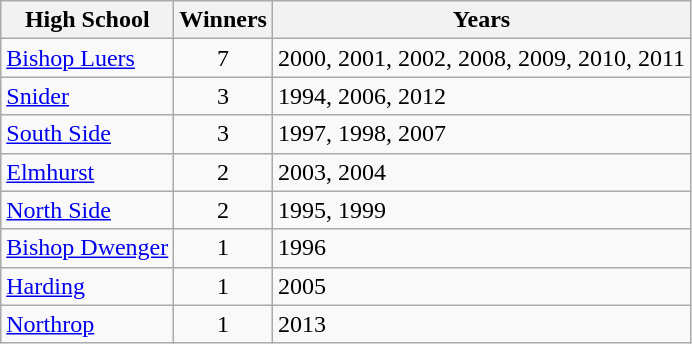<table class="wikitable sortable">
<tr>
<th>High School</th>
<th>Winners</th>
<th>Years</th>
</tr>
<tr>
<td><a href='#'>Bishop Luers</a></td>
<td align=center>7</td>
<td>2000, 2001, 2002, 2008, 2009, 2010, 2011</td>
</tr>
<tr>
<td><a href='#'>Snider</a></td>
<td align=center>3</td>
<td>1994, 2006, 2012</td>
</tr>
<tr>
<td><a href='#'>South Side</a></td>
<td align=center>3</td>
<td>1997, 1998, 2007</td>
</tr>
<tr>
<td><a href='#'>Elmhurst</a></td>
<td align=center>2</td>
<td>2003, 2004</td>
</tr>
<tr>
<td><a href='#'>North Side</a></td>
<td align=center>2</td>
<td>1995, 1999</td>
</tr>
<tr>
<td><a href='#'>Bishop Dwenger</a></td>
<td align=center>1</td>
<td>1996</td>
</tr>
<tr>
<td><a href='#'>Harding</a></td>
<td align=center>1</td>
<td>2005</td>
</tr>
<tr>
<td><a href='#'>Northrop</a></td>
<td align=center>1</td>
<td>2013</td>
</tr>
</table>
